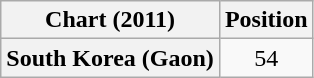<table class="wikitable plainrowheaders">
<tr>
<th scope="col">Chart (2011)</th>
<th scope="col">Position</th>
</tr>
<tr>
<th scope="row">South Korea (Gaon)</th>
<td style="text-align:center;">54</td>
</tr>
</table>
